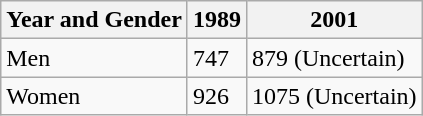<table class="wikitable">
<tr>
<th>Year and Gender</th>
<th>1989</th>
<th>2001</th>
</tr>
<tr>
<td>Men</td>
<td>747</td>
<td>879 (Uncertain)</td>
</tr>
<tr>
<td>Women</td>
<td>926</td>
<td>1075 (Uncertain)</td>
</tr>
</table>
